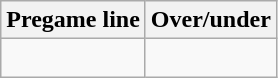<table class="wikitable">
<tr align="center">
<th style=>Pregame line</th>
<th style=>Over/under</th>
</tr>
<tr align="center">
<td> </td>
<td> </td>
</tr>
</table>
